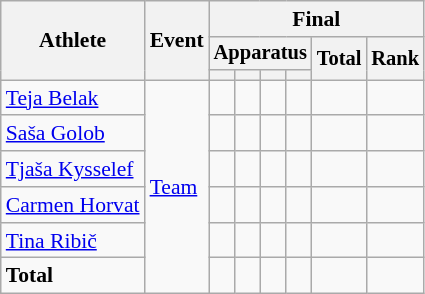<table class="wikitable" style="font-size:90%">
<tr>
<th rowspan=3>Athlete</th>
<th rowspan=3>Event</th>
<th colspan=6>Final</th>
</tr>
<tr style="font-size:95%">
<th colspan=4>Apparatus</th>
<th rowspan=2>Total</th>
<th rowspan=2>Rank</th>
</tr>
<tr style="font-size:95%">
<th></th>
<th></th>
<th></th>
<th></th>
</tr>
<tr align=center>
<td align=left><a href='#'>Teja Belak</a></td>
<td align=left rowspan=6><a href='#'>Team</a></td>
<td></td>
<td></td>
<td></td>
<td></td>
<td></td>
<td></td>
</tr>
<tr align=center>
<td align=left><a href='#'>Saša Golob</a></td>
<td></td>
<td></td>
<td></td>
<td></td>
<td></td>
<td></td>
</tr>
<tr align=center>
<td align=left><a href='#'>Tjaša Kysselef</a></td>
<td></td>
<td></td>
<td></td>
<td></td>
<td></td>
<td></td>
</tr>
<tr align=center>
<td align=left><a href='#'>Carmen Horvat</a></td>
<td></td>
<td></td>
<td></td>
<td></td>
<td></td>
<td></td>
</tr>
<tr align=center>
<td align=left><a href='#'>Tina Ribič</a></td>
<td></td>
<td></td>
<td></td>
<td></td>
<td></td>
<td></td>
</tr>
<tr align=center>
<td align=left><strong>Total</strong></td>
<td></td>
<td></td>
<td></td>
<td></td>
<td></td>
<td></td>
</tr>
</table>
